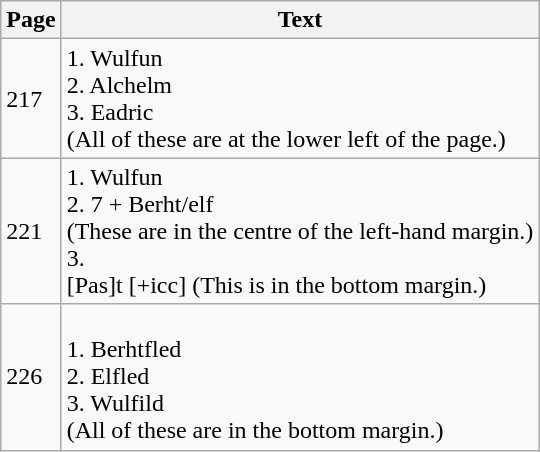<table class="wikitable">
<tr>
<th>Page</th>
<th>Text</th>
</tr>
<tr>
<td>217</td>
<td>1. Wulfun<br>2. Alchelm<br>3. Eadric<br>(All of these are at the lower left of the page.)</td>
</tr>
<tr>
<td>221</td>
<td>1. Wulfun<br>2. 7 + Berht/elf<br>(These are in the centre of the left-hand margin.)<br>3.<br>[Pas]t [+icc] (This is in the bottom margin.)</td>
</tr>
<tr>
<td>226</td>
<td><br>1. Berhtfled<br>2. Elfled<br>3. Wulfild<br>(All of these are in the bottom margin.)</td>
</tr>
</table>
